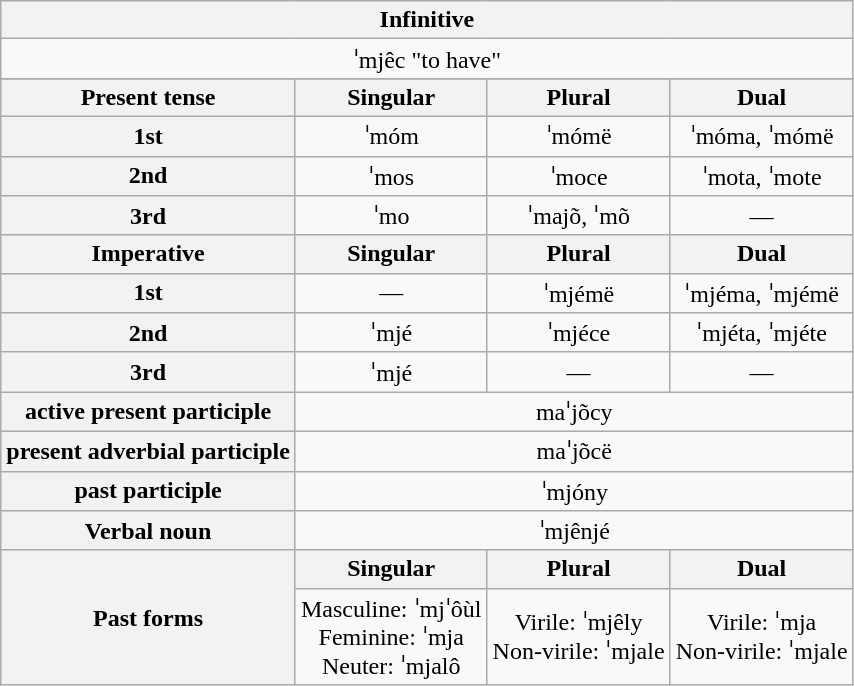<table class="wikitable" style="text-align:center;">
<tr>
<th colspan="4">Infinitive</th>
</tr>
<tr>
<td colspan="4">ˈmjêc "to have"</td>
</tr>
<tr>
</tr>
<tr>
<th>Present tense</th>
<th>Singular</th>
<th>Plural</th>
<th>Dual</th>
</tr>
<tr>
<th>1st</th>
<td>ˈmóm</td>
<td>ˈmómë</td>
<td>ˈmóma, ˈmómë</td>
</tr>
<tr>
<th>2nd</th>
<td>ˈmos</td>
<td>ˈmoce</td>
<td>ˈmota, ˈmote</td>
</tr>
<tr>
<th>3rd</th>
<td>ˈmo</td>
<td>ˈmajõ, ˈmõ</td>
<td>—</td>
</tr>
<tr>
<th>Imperative</th>
<th>Singular</th>
<th>Plural</th>
<th>Dual</th>
</tr>
<tr>
<th>1st</th>
<td>—</td>
<td>ˈmjémë</td>
<td>ˈmjéma, ˈmjémë</td>
</tr>
<tr>
<th>2nd</th>
<td>ˈmjé</td>
<td>ˈmjéce</td>
<td>ˈmjéta, ˈmjéte</td>
</tr>
<tr>
<th>3rd</th>
<td>ˈmjé</td>
<td>—</td>
<td>—</td>
</tr>
<tr>
<th>active present participle</th>
<td colspan="3">maˈjõcy</td>
</tr>
<tr>
<th>present adverbial participle</th>
<td colspan="3">maˈjõcë</td>
</tr>
<tr>
<th>past participle</th>
<td colspan="3">ˈmjóny</td>
</tr>
<tr>
<th>Verbal noun</th>
<td colspan="3">ˈmjênjé</td>
</tr>
<tr>
<th rowspan="2">Past forms</th>
<th>Singular</th>
<th>Plural</th>
<th>Dual</th>
</tr>
<tr>
<td>Masculine: ˈmjˈôùl<br>Feminine: ˈmja<br>Neuter: ˈmjalô</td>
<td>Virile: ˈmjêly<br>Non-virile: ˈmjale</td>
<td>Virile: ˈmja<br>Non-virile: ˈmjale</td>
</tr>
</table>
